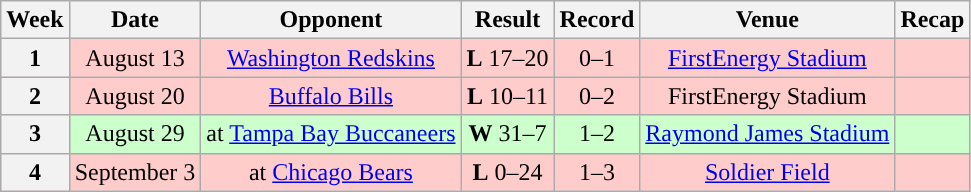<table class="wikitable" style="text-align:center">
<tr>
<th>Week</th>
<th>Date</th>
<th>Opponent</th>
<th>Result</th>
<th>Record</th>
<th>Venue</th>
<th>Recap</th>
</tr>
<tr style="background:#fcc">
<th>1</th>
<td>August 13</td>
<td><a href='#'>Washington Redskins</a></td>
<td><strong>L</strong> 17–20</td>
<td>0–1</td>
<td><a href='#'>FirstEnergy Stadium</a></td>
<td></td>
</tr>
<tr style="background:#fcc">
<th>2</th>
<td>August 20</td>
<td><a href='#'>Buffalo Bills</a></td>
<td><strong>L</strong> 10–11</td>
<td>0–2</td>
<td>FirstEnergy Stadium</td>
<td></td>
</tr>
<tr style="background:#cfc">
<th>3</th>
<td>August 29</td>
<td>at <a href='#'>Tampa Bay Buccaneers</a></td>
<td><strong>W</strong> 31–7</td>
<td>1–2</td>
<td><a href='#'>Raymond James Stadium</a></td>
<td></td>
</tr>
<tr style="background:#fcc">
<th>4</th>
<td>September 3</td>
<td>at <a href='#'>Chicago Bears</a></td>
<td><strong>L</strong> 0–24</td>
<td>1–3</td>
<td><a href='#'>Soldier Field</a></td>
<td></td>
</tr>
</table>
